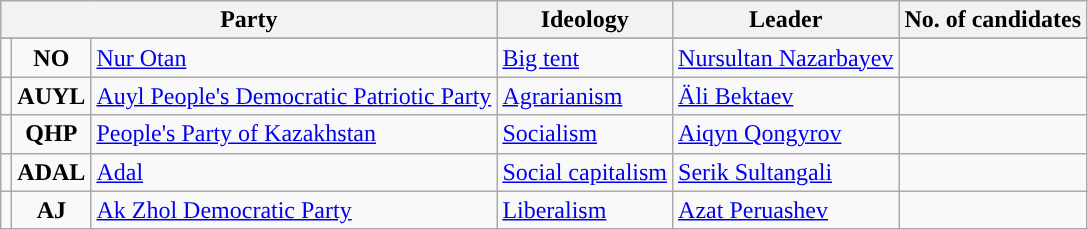<table class="wikitable">
<tr>
<th colspan="4" rowspan="1">Party</th>
<th rowspan="1">Ideology</th>
<th rowspan="1">Leader</th>
<th rowspan="1">No. of candidates</th>
</tr>
<tr>
</tr>
<tr>
<td style="background:"></td>
<td colspan="2" style="text-align:center;"><strong>NO</strong></td>
<td><a href='#'>Nur Otan</a></td>
<td><a href='#'>Big tent</a></td>
<td><a href='#'>Nursultan Nazarbayev</a></td>
<td></td>
</tr>
<tr>
<td style="background:"></td>
<td colspan="2" style="text-align:center;"><strong>AUYL</strong></td>
<td><a href='#'>Auyl People's Democratic Patriotic Party</a></td>
<td><a href='#'>Agrarianism</a></td>
<td><a href='#'>Äli Bektaev</a></td>
<td></td>
</tr>
<tr>
<td style="background:"></td>
<td colspan="2" style="text-align:center;"><strong>QHP</strong></td>
<td><a href='#'>People's Party of Kazakhstan</a></td>
<td><a href='#'>Socialism</a></td>
<td><a href='#'>Aiqyn Qongyrov</a></td>
<td></td>
</tr>
<tr>
<td style="background:"></td>
<td colspan="2" style="text-align:center;"><strong>ADAL</strong></td>
<td><a href='#'>Adal</a></td>
<td><a href='#'>Social capitalism</a></td>
<td><a href='#'>Serik Sultangali</a></td>
<td></td>
</tr>
<tr>
<td style="background:"></td>
<td colspan="2" style="text-align:center;"><strong>AJ</strong></td>
<td><a href='#'>Ak Zhol Democratic Party</a></td>
<td><a href='#'>Liberalism</a></td>
<td><a href='#'>Azat Peruashev</a></td>
<td></td>
</tr>
</table>
